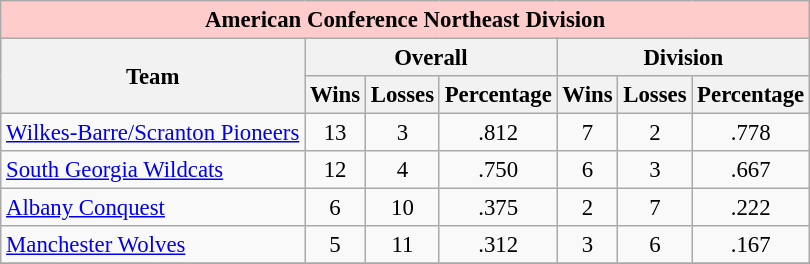<table class="wikitable" style="font-size: 95%;">
<tr>
<th colspan="7" style="background-color: #FFCCCC;" align="center" valign="middle">American Conference Northeast Division</th>
</tr>
<tr>
<th rowspan="2" align="center">Team</th>
<th colspan="3" align="center">Overall</th>
<th colspan="3" align="center">Division</th>
</tr>
<tr>
<th>Wins</th>
<th>Losses</th>
<th>Percentage</th>
<th>Wins</th>
<th>Losses</th>
<th>Percentage</th>
</tr>
<tr>
<td><a href='#'>Wilkes-Barre/Scranton Pioneers</a></td>
<td align="center">13</td>
<td align="center">3</td>
<td align="center">.812</td>
<td align="center">7</td>
<td align="center">2</td>
<td align="center">.778</td>
</tr>
<tr>
<td><a href='#'>South Georgia Wildcats</a></td>
<td align="center">12</td>
<td align="center">4</td>
<td align="center">.750</td>
<td align="center">6</td>
<td align="center">3</td>
<td align="center">.667</td>
</tr>
<tr>
<td><a href='#'>Albany Conquest</a></td>
<td align="center">6</td>
<td align="center">10</td>
<td align="center">.375</td>
<td align="center">2</td>
<td align="center">7</td>
<td align="center">.222</td>
</tr>
<tr>
<td><a href='#'>Manchester Wolves</a></td>
<td align="center">5</td>
<td align="center">11</td>
<td align="center">.312</td>
<td align="center">3</td>
<td align="center">6</td>
<td align="center">.167</td>
</tr>
<tr>
</tr>
</table>
